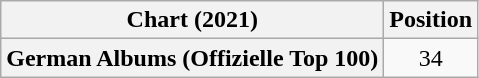<table class="wikitable plainrowheaders" style="text-align:center">
<tr>
<th scope="col">Chart (2021)</th>
<th scope="col">Position</th>
</tr>
<tr>
<th scope="row">German Albums (Offizielle Top 100)</th>
<td>34</td>
</tr>
</table>
